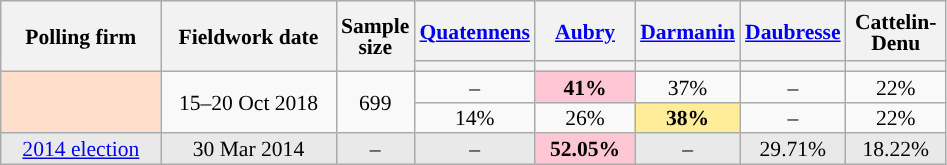<table class="wikitable sortable" style="text-align:center;font-size:90%;line-height:14px;">
<tr style="height:40px;">
<th style="width:100px;" rowspan="2">Polling firm</th>
<th style="width:110px;" rowspan="2">Fieldwork date</th>
<th style="width:35px;" rowspan="2">Sample<br>size</th>
<th class="unsortable" style="width:60px;"><a href='#'>Quatennens</a><br></th>
<th class="unsortable" style="width:60px;"><a href='#'>Aubry</a><br></th>
<th class="unsortable" style="width:60px;"><a href='#'>Darmanin</a><br></th>
<th class="unsortable" style="width:60px;"><a href='#'>Daubresse</a><br></th>
<th class="unsortable" style="width:60px;">Cattelin-Denu<br></th>
</tr>
<tr>
<th style="background:"></th>
<th style="background:"></th>
<th style="background:"></th>
<th style="background:"></th>
<th style="background:"></th>
</tr>
<tr>
<td rowspan="2" style="background:#FFDFCC;"></td>
<td rowspan="2" data-sort-value="2018-10-20">15–20 Oct 2018</td>
<td rowspan="2">699</td>
<td>–</td>
<td style="background:#FFC6D5;"><strong>41%</strong></td>
<td>37%</td>
<td>–</td>
<td>22%</td>
</tr>
<tr>
<td>14%</td>
<td>26%</td>
<td style="background:#FFED99;"><strong>38%</strong></td>
<td>–</td>
<td>22%</td>
</tr>
<tr style="background:#E9E9E9;">
<td><a href='#'>2014 election</a></td>
<td data-sort-value="2014-03-30">30 Mar 2014</td>
<td>–</td>
<td>–</td>
<td style="background:#FFC6D5;"><strong>52.05%</strong></td>
<td>–</td>
<td>29.71%</td>
<td>18.22%</td>
</tr>
</table>
